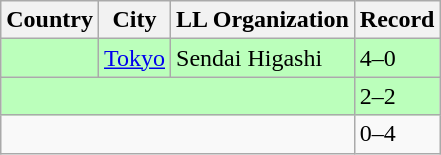<table class="wikitable">
<tr>
<th>Country</th>
<th>City</th>
<th>LL Organization</th>
<th>Record</th>
</tr>
<tr bgcolor=#bbffbb>
<td><strong></strong></td>
<td><a href='#'>Tokyo</a></td>
<td>Sendai Higashi</td>
<td>4–0</td>
</tr>
<tr bgcolor=#bbffbb>
<td colspan=3><strong></strong></td>
<td>2–2</td>
</tr>
<tr>
<td colspan=3><strong></strong></td>
<td>0–4</td>
</tr>
</table>
